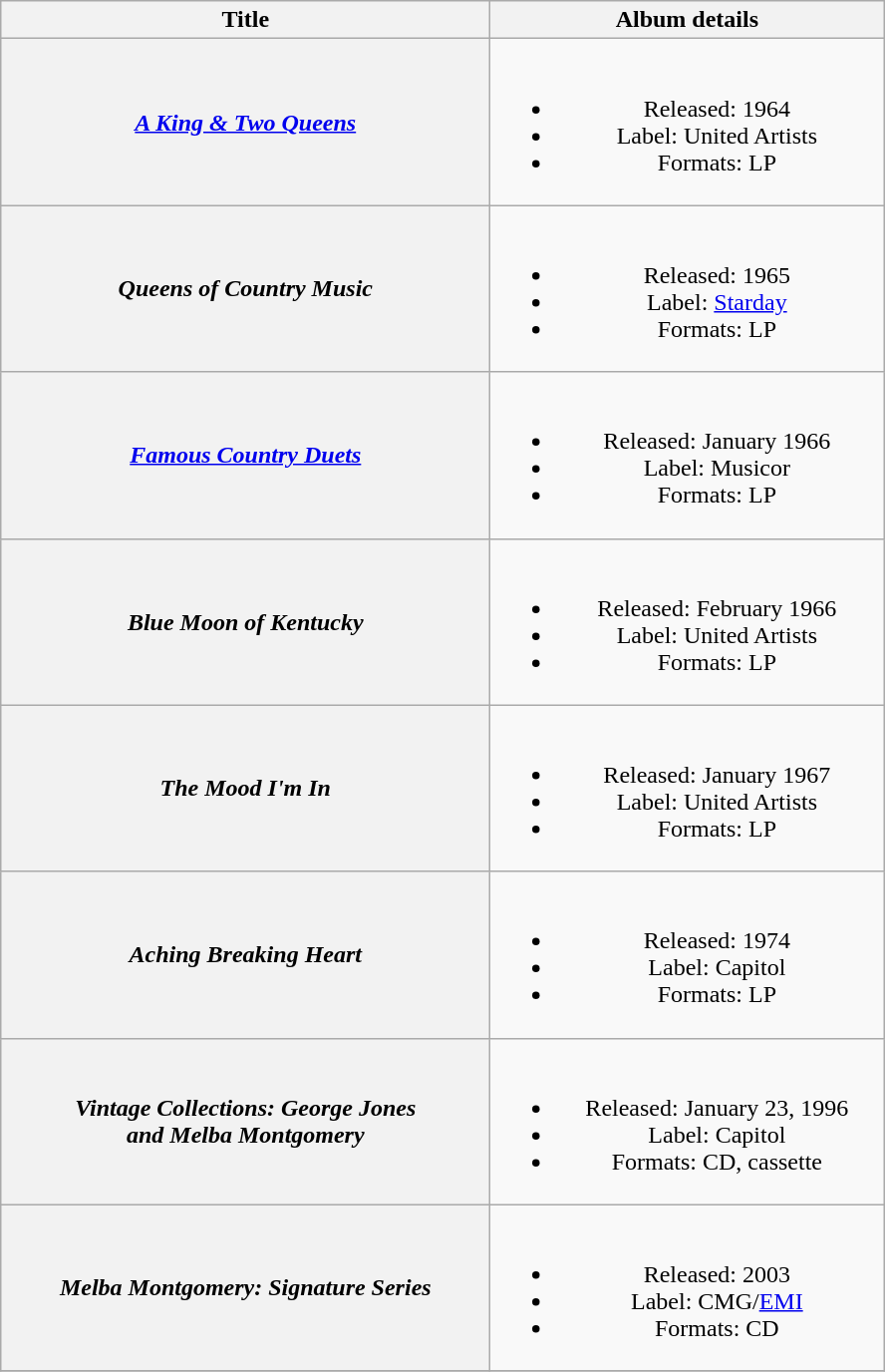<table class="wikitable plainrowheaders" style="text-align:center;">
<tr>
<th scope="col" style="width:20em;">Title</th>
<th scope="col" style="width:16em;">Album details</th>
</tr>
<tr>
<th scope="row"><em><a href='#'>A King & Two Queens</a></em><br></th>
<td><br><ul><li>Released: 1964</li><li>Label: United Artists</li><li>Formats: LP</li></ul></td>
</tr>
<tr>
<th scope="row"><em>Queens of Country Music</em><br></th>
<td><br><ul><li>Released: 1965</li><li>Label: <a href='#'>Starday</a></li><li>Formats: LP</li></ul></td>
</tr>
<tr>
<th scope="row"><em><a href='#'>Famous Country Duets</a></em><br></th>
<td><br><ul><li>Released: January 1966</li><li>Label: Musicor</li><li>Formats: LP</li></ul></td>
</tr>
<tr>
<th scope="row"><em>Blue Moon of Kentucky</em><br></th>
<td><br><ul><li>Released: February 1966</li><li>Label: United Artists</li><li>Formats: LP</li></ul></td>
</tr>
<tr>
<th scope="row"><em>The Mood I'm In</em></th>
<td><br><ul><li>Released: January 1967</li><li>Label: United Artists</li><li>Formats: LP</li></ul></td>
</tr>
<tr>
<th scope="row"><em>Aching Breaking Heart</em></th>
<td><br><ul><li>Released: 1974</li><li>Label: Capitol</li><li>Formats: LP</li></ul></td>
</tr>
<tr>
<th scope="row"><em>Vintage Collections: George Jones<br>and Melba Montgomery</em><br></th>
<td><br><ul><li>Released: January 23, 1996</li><li>Label: Capitol</li><li>Formats: CD, cassette</li></ul></td>
</tr>
<tr>
<th scope="row"><em>Melba Montgomery: Signature Series</em></th>
<td><br><ul><li>Released: 2003</li><li>Label: CMG/<a href='#'>EMI</a></li><li>Formats: CD</li></ul></td>
</tr>
<tr>
</tr>
</table>
